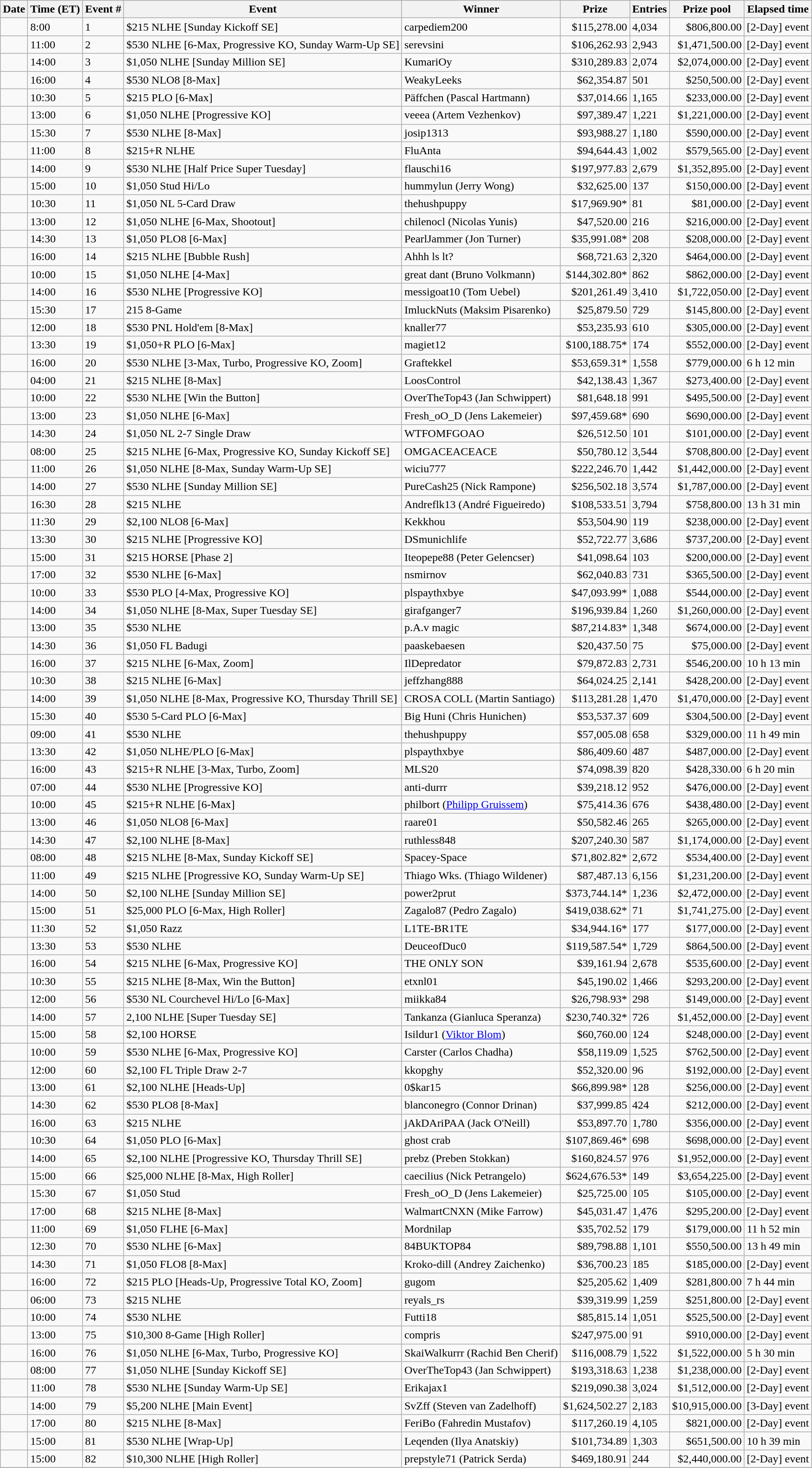<table class="wikitable sortable">
<tr>
<th class="unsortable">Date</th>
<th>Time (ET)</th>
<th>Event #</th>
<th class="unsortable">Event</th>
<th>Winner</th>
<th>Prize</th>
<th>Entries</th>
<th>Prize pool</th>
<th>Elapsed time</th>
</tr>
<tr>
<td></td>
<td>8:00</td>
<td>1</td>
<td>$215 NLHE [Sunday Kickoff SE]</td>
<td> carpediem200</td>
<td style="text-align:right">$115,278.00</td>
<td>4,034</td>
<td style="text-align:right">$806,800.00</td>
<td>[2-Day] event</td>
</tr>
<tr>
<td></td>
<td>11:00</td>
<td>2</td>
<td>$530 NLHE [6-Max, Progressive KO, Sunday Warm-Up SE]</td>
<td> serevsini</td>
<td style="text-align:right">$106,262.93</td>
<td>2,943</td>
<td style="text-align:right">$1,471,500.00</td>
<td>[2-Day] event</td>
</tr>
<tr>
<td></td>
<td>14:00</td>
<td>3</td>
<td>$1,050 NLHE [Sunday Million SE]</td>
<td> KumariOy</td>
<td style="text-align:right">$310,289.83</td>
<td>2,074</td>
<td style="text-align:right">$2,074,000.00</td>
<td>[2-Day] event</td>
</tr>
<tr>
<td></td>
<td>16:00</td>
<td>4</td>
<td>$530 NLO8 [8-Max]</td>
<td> WeakyLeeks</td>
<td style="text-align:right">$62,354.87</td>
<td>501</td>
<td style="text-align:right">$250,500.00</td>
<td>[2-Day] event</td>
</tr>
<tr>
<td></td>
<td>10:30</td>
<td>5</td>
<td>$215 PLO [6-Max]</td>
<td> Päffchen (Pascal Hartmann)</td>
<td style="text-align:right">$37,014.66</td>
<td>1,165</td>
<td style="text-align:right">$233,000.00</td>
<td>[2-Day] event</td>
</tr>
<tr>
<td></td>
<td>13:00</td>
<td>6</td>
<td>$1,050 NLHE [Progressive KO]</td>
<td> veeea (Artem Vezhenkov)</td>
<td style="text-align:right">$97,389.47</td>
<td>1,221</td>
<td style="text-align:right">$1,221,000.00</td>
<td>[2-Day] event</td>
</tr>
<tr>
<td></td>
<td>15:30</td>
<td>7</td>
<td>$530 NLHE [8-Max]</td>
<td> josip1313</td>
<td style="text-align:right">$93,988.27</td>
<td>1,180</td>
<td style="text-align:right">$590,000.00</td>
<td>[2-Day] event</td>
</tr>
<tr>
<td></td>
<td>11:00</td>
<td>8</td>
<td>$215+R NLHE</td>
<td> FluAnta</td>
<td style="text-align:right">$94,644.43</td>
<td>1,002</td>
<td style="text-align:right">$579,565.00</td>
<td>[2-Day] event</td>
</tr>
<tr>
<td></td>
<td>14:00</td>
<td>9</td>
<td>$530 NLHE [Half Price Super Tuesday]</td>
<td> flauschi16</td>
<td style="text-align:right">$197,977.83</td>
<td>2,679</td>
<td style="text-align:right">$1,352,895.00</td>
<td>[2-Day] event</td>
</tr>
<tr>
<td></td>
<td>15:00</td>
<td>10</td>
<td>$1,050 Stud Hi/Lo</td>
<td> hummylun (Jerry Wong)</td>
<td style="text-align:right">$32,625.00</td>
<td>137</td>
<td style="text-align:right">$150,000.00</td>
<td>[2-Day] event</td>
</tr>
<tr>
<td></td>
<td>10:30</td>
<td>11</td>
<td>$1,050 NL 5-Card Draw</td>
<td> thehushpuppy</td>
<td style="text-align:right">$17,969.90*</td>
<td>81</td>
<td style="text-align:right">$81,000.00</td>
<td>[2-Day] event</td>
</tr>
<tr>
<td></td>
<td>13:00</td>
<td>12</td>
<td>$1,050 NLHE [6-Max, Shootout]</td>
<td> chilenocl (Nicolas Yunis)</td>
<td style="text-align:right">$47,520.00</td>
<td>216</td>
<td style="text-align:right">$216,000.00</td>
<td>[2-Day] event</td>
</tr>
<tr>
<td></td>
<td>14:30</td>
<td>13</td>
<td>$1,050 PLO8 [6-Max]</td>
<td> PearlJammer (Jon Turner)</td>
<td style="text-align:right">$35,991.08*</td>
<td>208</td>
<td style="text-align:right">$208,000.00</td>
<td>[2-Day] event</td>
</tr>
<tr>
<td></td>
<td>16:00</td>
<td>14</td>
<td>$215 NLHE [Bubble Rush]</td>
<td> Ahhh ls lt?</td>
<td style="text-align:right">$68,721.63</td>
<td>2,320</td>
<td style="text-align:right">$464,000.00</td>
<td>[2-Day] event</td>
</tr>
<tr>
<td></td>
<td>10:00</td>
<td>15</td>
<td>$1,050 NLHE [4-Max]</td>
<td> great dant (Bruno Volkmann)</td>
<td style="text-align:right">$144,302.80*</td>
<td>862</td>
<td style="text-align:right">$862,000.00</td>
<td>[2-Day] event</td>
</tr>
<tr>
<td></td>
<td>14:00</td>
<td>16</td>
<td>$530 NLHE [Progressive KO]</td>
<td> messigoat10 (Tom Uebel)</td>
<td style="text-align:right">$201,261.49</td>
<td>3,410</td>
<td style="text-align:right">$1,722,050.00</td>
<td>[2-Day] event</td>
</tr>
<tr>
<td></td>
<td>15:30</td>
<td>17</td>
<td>215 8-Game</td>
<td> ImluckNuts (Maksim Pisarenko)</td>
<td style="text-align:right">$25,879.50</td>
<td>729</td>
<td style="text-align:right">$145,800.00</td>
<td>[2-Day] event</td>
</tr>
<tr>
<td></td>
<td>12:00</td>
<td>18</td>
<td>$530 PNL Hold'em [8-Max]</td>
<td> knaller77</td>
<td style="text-align:right">$53,235.93</td>
<td>610</td>
<td style="text-align:right">$305,000.00</td>
<td>[2-Day] event</td>
</tr>
<tr>
<td></td>
<td>13:30</td>
<td>19</td>
<td>$1,050+R PLO [6-Max]</td>
<td> magiet12</td>
<td style="text-align:right">$100,188.75*</td>
<td>174</td>
<td style="text-align:right">$552,000.00</td>
<td>[2-Day] event</td>
</tr>
<tr>
<td></td>
<td>16:00</td>
<td>20</td>
<td>$530 NLHE [3-Max, Turbo, Progressive KO, Zoom]</td>
<td> Graftekkel</td>
<td style="text-align:right">$53,659.31*</td>
<td>1,558</td>
<td style="text-align:right">$779,000.00</td>
<td>6 h 12 min</td>
</tr>
<tr>
<td></td>
<td>04:00</td>
<td>21</td>
<td>$215 NLHE [8-Max]</td>
<td> LoosControl</td>
<td style="text-align:right">$42,138.43</td>
<td>1,367</td>
<td style="text-align:right">$273,400.00</td>
<td>[2-Day] event</td>
</tr>
<tr>
<td></td>
<td>10:00</td>
<td>22</td>
<td>$530 NLHE [Win the Button]</td>
<td> OverTheTop43 (Jan Schwippert)</td>
<td style="text-align:right">$81,648.18</td>
<td>991</td>
<td style="text-align:right">$495,500.00</td>
<td>[2-Day] event</td>
</tr>
<tr>
<td></td>
<td>13:00</td>
<td>23</td>
<td>$1,050 NLHE [6-Max]</td>
<td> Fresh_oO_D (Jens Lakemeier)</td>
<td style="text-align:right">$97,459.68*</td>
<td>690</td>
<td style="text-align:right">$690,000.00</td>
<td>[2-Day] event</td>
</tr>
<tr>
<td></td>
<td>14:30</td>
<td>24</td>
<td>$1,050 NL 2-7 Single Draw</td>
<td> WTFOMFGOAO</td>
<td style="text-align:right">$26,512.50</td>
<td>101</td>
<td style="text-align:right">$101,000.00</td>
<td>[2-Day] event</td>
</tr>
<tr>
<td></td>
<td>08:00</td>
<td>25</td>
<td>$215 NLHE [6-Max, Progressive KO, Sunday Kickoff SE]</td>
<td> OMGACEACEACE</td>
<td style="text-align:right">$50,780.12</td>
<td>3,544</td>
<td style="text-align:right">$708,800.00</td>
<td>[2-Day] event</td>
</tr>
<tr>
<td></td>
<td>11:00</td>
<td>26</td>
<td>$1,050 NLHE [8-Max, Sunday Warm-Up SE]</td>
<td> wiciu777</td>
<td style="text-align:right">$222,246.70</td>
<td>1,442</td>
<td style="text-align:right">$1,442,000.00</td>
<td>[2-Day] event</td>
</tr>
<tr>
<td></td>
<td>14:00</td>
<td>27</td>
<td>$530 NLHE [Sunday Million SE]</td>
<td> PureCash25 (Nick Rampone)</td>
<td style="text-align:right">$256,502.18</td>
<td>3,574</td>
<td style="text-align:right">$1,787,000.00</td>
<td>[2-Day] event</td>
</tr>
<tr>
<td></td>
<td>16:30</td>
<td>28</td>
<td>$215 NLHE</td>
<td> Andreflk13 (André Figueiredo)</td>
<td style="text-align:right">$108,533.51</td>
<td>3,794</td>
<td style="text-align:right">$758,800.00</td>
<td>13 h 31 min</td>
</tr>
<tr>
<td></td>
<td>11:30</td>
<td>29</td>
<td>$2,100 NLO8 [6-Max]</td>
<td> Kekkhou</td>
<td style="text-align:right">$53,504.90</td>
<td>119</td>
<td style="text-align:right">$238,000.00</td>
<td>[2-Day] event</td>
</tr>
<tr>
<td></td>
<td>13:30</td>
<td>30</td>
<td>$215 NLHE [Progressive KO]</td>
<td> DSmunichlife</td>
<td style="text-align:right">$52,722.77</td>
<td>3,686</td>
<td style="text-align:right">$737,200.00</td>
<td>[2-Day] event</td>
</tr>
<tr>
<td></td>
<td>15:00</td>
<td>31</td>
<td>$215 HORSE [Phase 2]</td>
<td> Iteopepe88 (Peter Gelencser)</td>
<td style="text-align:right">$41,098.64</td>
<td>103</td>
<td style="text-align:right">$200,000.00</td>
<td>[2-Day] event</td>
</tr>
<tr>
<td></td>
<td>17:00</td>
<td>32</td>
<td>$530 NLHE [6-Max]</td>
<td> nsmirnov</td>
<td style="text-align:right">$62,040.83</td>
<td>731</td>
<td style="text-align:right">$365,500.00</td>
<td>[2-Day] event</td>
</tr>
<tr>
<td></td>
<td>10:00</td>
<td>33</td>
<td>$530 PLO [4-Max, Progressive KO]</td>
<td> plspaythxbye</td>
<td style="text-align:right">$47,093.99*</td>
<td>1,088</td>
<td style="text-align:right">$544,000.00</td>
<td>[2-Day] event</td>
</tr>
<tr>
<td></td>
<td>14:00</td>
<td>34</td>
<td>$1,050 NLHE [8-Max, Super Tuesday SE]</td>
<td> girafganger7</td>
<td style="text-align:right">$196,939.84</td>
<td>1,260</td>
<td style="text-align:right">$1,260,000.00</td>
<td>[2-Day] event</td>
</tr>
<tr>
<td></td>
<td>13:00</td>
<td>35</td>
<td>$530 NLHE</td>
<td> p.A.v magic</td>
<td style="text-align:right">$87,214.83*</td>
<td>1,348</td>
<td style="text-align:right">$674,000.00</td>
<td>[2-Day] event</td>
</tr>
<tr>
<td></td>
<td>14:30</td>
<td>36</td>
<td>$1,050 FL Badugi</td>
<td> paaskebaesen</td>
<td style="text-align:right">$20,437.50</td>
<td>75</td>
<td style="text-align:right">$75,000.00</td>
<td>[2-Day] event</td>
</tr>
<tr>
<td></td>
<td>16:00</td>
<td>37</td>
<td>$215 NLHE [6-Max, Zoom]</td>
<td> IlDepredator</td>
<td style="text-align:right">$79,872.83</td>
<td>2,731</td>
<td style="text-align:right">$546,200.00</td>
<td>10 h 13 min</td>
</tr>
<tr>
<td></td>
<td>10:30</td>
<td>38</td>
<td>$215 NLHE [6-Max]</td>
<td> jeffzhang888</td>
<td style="text-align:right">$64,024.25</td>
<td>2,141</td>
<td style="text-align:right">$428,200.00</td>
<td>[2-Day] event</td>
</tr>
<tr>
<td></td>
<td>14:00</td>
<td>39</td>
<td>$1,050 NLHE [8-Max, Progressive KO, Thursday Thrill SE]</td>
<td> CROSA COLL (Martin Santiago)</td>
<td style="text-align:right">$113,281.28</td>
<td>1,470</td>
<td style="text-align:right">$1,470,000.00</td>
<td>[2-Day] event</td>
</tr>
<tr>
<td></td>
<td>15:30</td>
<td>40</td>
<td>$530 5-Card PLO [6-Max]</td>
<td> Big Huni (Chris Hunichen)</td>
<td style="text-align:right">$53,537.37</td>
<td>609</td>
<td style="text-align:right">$304,500.00</td>
<td>[2-Day] event</td>
</tr>
<tr>
<td></td>
<td>09:00</td>
<td>41</td>
<td>$530 NLHE</td>
<td> thehushpuppy</td>
<td style="text-align:right">$57,005.08</td>
<td>658</td>
<td style="text-align:right">$329,000.00</td>
<td>11 h 49 min</td>
</tr>
<tr>
<td></td>
<td>13:30</td>
<td>42</td>
<td>$1,050 NLHE/PLO [6-Max]</td>
<td> plspaythxbye</td>
<td style="text-align:right">$86,409.60</td>
<td>487</td>
<td style="text-align:right">$487,000.00</td>
<td>[2-Day] event</td>
</tr>
<tr>
<td></td>
<td>16:00</td>
<td>43</td>
<td>$215+R NLHE [3-Max, Turbo, Zoom]</td>
<td> MLS20</td>
<td style="text-align:right">$74,098.39</td>
<td>820</td>
<td style="text-align:right">$428,330.00</td>
<td>6 h 20 min</td>
</tr>
<tr>
<td></td>
<td>07:00</td>
<td>44</td>
<td>$530 NLHE [Progressive KO]</td>
<td> anti-durrr</td>
<td style="text-align:right">$39,218.12</td>
<td>952</td>
<td style="text-align:right">$476,000.00</td>
<td>[2-Day] event</td>
</tr>
<tr>
<td></td>
<td>10:00</td>
<td>45</td>
<td>$215+R NLHE [6-Max]</td>
<td> philbort (<a href='#'>Philipp Gruissem</a>)</td>
<td style="text-align:right">$75,414.36</td>
<td>676</td>
<td style="text-align:right">$438,480.00</td>
<td>[2-Day] event</td>
</tr>
<tr>
<td></td>
<td>13:00</td>
<td>46</td>
<td>$1,050 NLO8 [6-Max]</td>
<td> raare01</td>
<td style="text-align:right">$50,582.46</td>
<td>265</td>
<td style="text-align:right">$265,000.00</td>
<td>[2-Day] event</td>
</tr>
<tr>
<td></td>
<td>14:30</td>
<td>47</td>
<td>$2,100 NLHE [8-Max]</td>
<td> ruthless848</td>
<td style="text-align:right">$207,240.30</td>
<td>587</td>
<td style="text-align:right">$1,174,000.00</td>
<td>[2-Day] event</td>
</tr>
<tr>
<td></td>
<td>08:00</td>
<td>48</td>
<td>$215 NLHE [8-Max, Sunday Kickoff SE]</td>
<td> Spacey-Space</td>
<td style="text-align:right">$71,802.82*</td>
<td>2,672</td>
<td style="text-align:right">$534,400.00</td>
<td>[2-Day] event</td>
</tr>
<tr>
<td></td>
<td>11:00</td>
<td>49</td>
<td>$215 NLHE [Progressive KO, Sunday Warm-Up SE]</td>
<td> Thiago Wks. (Thiago Wildener)</td>
<td style="text-align:right">$87,487.13</td>
<td>6,156</td>
<td style="text-align:right">$1,231,200.00</td>
<td>[2-Day] event</td>
</tr>
<tr>
<td></td>
<td>14:00</td>
<td>50</td>
<td>$2,100 NLHE [Sunday Million SE]</td>
<td> power2prut</td>
<td style="text-align:right">$373,744.14*</td>
<td>1,236</td>
<td style="text-align:right">$2,472,000.00</td>
<td>[2-Day] event</td>
</tr>
<tr>
<td></td>
<td>15:00</td>
<td>51</td>
<td>$25,000 PLO [6-Max, High Roller]</td>
<td> Zagalo87 (Pedro Zagalo)</td>
<td style="text-align:right">$419,038.62*</td>
<td>71</td>
<td style="text-align:right">$1,741,275.00</td>
<td>[2-Day] event</td>
</tr>
<tr>
<td></td>
<td>11:30</td>
<td>52</td>
<td>$1,050 Razz</td>
<td> L1TE-BR1TE</td>
<td style="text-align:right">$34,944.16*</td>
<td>177</td>
<td style="text-align:right">$177,000.00</td>
<td>[2-Day] event</td>
</tr>
<tr>
<td></td>
<td>13:30</td>
<td>53</td>
<td>$530 NLHE</td>
<td> DeuceofDuc0</td>
<td style="text-align:right">$119,587.54*</td>
<td>1,729</td>
<td style="text-align:right">$864,500.00</td>
<td>[2-Day] event</td>
</tr>
<tr>
<td></td>
<td>16:00</td>
<td>54</td>
<td>$215 NLHE [6-Max, Progressive KO]</td>
<td> THE ONLY SON</td>
<td style="text-align:right">$39,161.94</td>
<td>2,678</td>
<td style="text-align:right">$535,600.00</td>
<td>[2-Day] event</td>
</tr>
<tr>
<td></td>
<td>10:30</td>
<td>55</td>
<td>$215 NLHE [8-Max, Win the Button]</td>
<td> etxnl01</td>
<td style="text-align:right">$45,190.02</td>
<td>1,466</td>
<td style="text-align:right">$293,200.00</td>
<td>[2-Day] event</td>
</tr>
<tr>
<td></td>
<td>12:00</td>
<td>56</td>
<td>$530 NL Courchevel Hi/Lo [6-Max]</td>
<td> miikka84</td>
<td style="text-align:right">$26,798.93*</td>
<td>298</td>
<td style="text-align:right">$149,000.00</td>
<td>[2-Day] event</td>
</tr>
<tr>
<td></td>
<td>14:00</td>
<td>57</td>
<td>2,100 NLHE [Super Tuesday SE]</td>
<td> Tankanza (Gianluca Speranza)</td>
<td style="text-align:right">$230,740.32*</td>
<td>726</td>
<td style="text-align:right">$1,452,000.00</td>
<td>[2-Day] event</td>
</tr>
<tr>
<td></td>
<td>15:00</td>
<td>58</td>
<td>$2,100 HORSE</td>
<td> Isildur1 (<a href='#'>Viktor Blom</a>)</td>
<td style="text-align:right">$60,760.00</td>
<td>124</td>
<td style="text-align:right">$248,000.00</td>
<td>[2-Day] event</td>
</tr>
<tr>
<td></td>
<td>10:00</td>
<td>59</td>
<td>$530 NLHE [6-Max, Progressive KO]</td>
<td> Carster (Carlos Chadha)</td>
<td style="text-align:right">$58,119.09</td>
<td>1,525</td>
<td style="text-align:right">$762,500.00</td>
<td>[2-Day] event</td>
</tr>
<tr>
<td></td>
<td>12:00</td>
<td>60</td>
<td>$2,100 FL Triple Draw 2-7</td>
<td> kkopghy</td>
<td style="text-align:right">$52,320.00</td>
<td>96</td>
<td style="text-align:right">$192,000.00</td>
<td>[2-Day] event</td>
</tr>
<tr>
<td></td>
<td>13:00</td>
<td>61</td>
<td>$2,100 NLHE [Heads-Up]</td>
<td> 0$kar15</td>
<td style="text-align:right">$66,899.98*</td>
<td>128</td>
<td style="text-align:right">$256,000.00</td>
<td>[2-Day] event</td>
</tr>
<tr>
<td></td>
<td>14:30</td>
<td>62</td>
<td>$530 PLO8 [8-Max]</td>
<td> blanconegro (Connor Drinan)</td>
<td style="text-align:right">$37,999.85</td>
<td>424</td>
<td style="text-align:right">$212,000.00</td>
<td>[2-Day] event</td>
</tr>
<tr>
<td></td>
<td>16:00</td>
<td>63</td>
<td>$215 NLHE</td>
<td> jAkDAriPAA (Jack O'Neill)</td>
<td style="text-align:right">$53,897.70</td>
<td>1,780</td>
<td style="text-align:right">$356,000.00</td>
<td>[2-Day] event</td>
</tr>
<tr>
<td></td>
<td>10:30</td>
<td>64</td>
<td>$1,050 PLO [6-Max]</td>
<td> ghost crab</td>
<td style="text-align:right">$107,869.46*</td>
<td>698</td>
<td style="text-align:right">$698,000.00</td>
<td>[2-Day] event</td>
</tr>
<tr>
<td></td>
<td>14:00</td>
<td>65</td>
<td>$2,100 NLHE [Progressive KO, Thursday Thrill SE]</td>
<td> prebz (Preben Stokkan)</td>
<td style="text-align:right">$160,824.57</td>
<td>976</td>
<td style="text-align:right">$1,952,000.00</td>
<td>[2-Day] event</td>
</tr>
<tr>
<td></td>
<td>15:00</td>
<td>66</td>
<td>$25,000 NLHE [8-Max, High Roller]</td>
<td> caecilius (Nick Petrangelo)</td>
<td style="text-align:right">$624,676.53*</td>
<td>149</td>
<td style="text-align:right">$3,654,225.00</td>
<td>[2-Day] event</td>
</tr>
<tr>
<td></td>
<td>15:30</td>
<td>67</td>
<td>$1,050 Stud</td>
<td> Fresh_oO_D (Jens Lakemeier)</td>
<td style="text-align:right">$25,725.00</td>
<td>105</td>
<td style="text-align:right">$105,000.00</td>
<td>[2-Day] event</td>
</tr>
<tr>
<td></td>
<td>17:00</td>
<td>68</td>
<td>$215 NLHE [8-Max]</td>
<td> WalmartCNXN (Mike Farrow)</td>
<td style="text-align:right">$45,031.47</td>
<td>1,476</td>
<td style="text-align:right">$295,200.00</td>
<td>[2-Day] event</td>
</tr>
<tr>
<td></td>
<td>11:00</td>
<td>69</td>
<td>$1,050 FLHE [6-Max]</td>
<td> Mordnilap</td>
<td style="text-align:right">$35,702.52</td>
<td>179</td>
<td style="text-align:right">$179,000.00</td>
<td>11 h 52 min</td>
</tr>
<tr>
<td></td>
<td>12:30</td>
<td>70</td>
<td>$530 NLHE [6-Max]</td>
<td> 84BUKTOP84</td>
<td style="text-align:right">$89,798.88</td>
<td>1,101</td>
<td style="text-align:right">$550,500.00</td>
<td>13 h 49 min</td>
</tr>
<tr>
<td></td>
<td>14:30</td>
<td>71</td>
<td>$1,050 FLO8 [8-Max]</td>
<td> Kroko-dill (Andrey Zaichenko)</td>
<td style="text-align:right">$36,700.23</td>
<td>185</td>
<td style="text-align:right">$185,000.00</td>
<td>[2-Day] event</td>
</tr>
<tr>
<td></td>
<td>16:00</td>
<td>72</td>
<td>$215 PLO [Heads-Up, Progressive Total KO, Zoom]</td>
<td> gugom</td>
<td style="text-align:right">$25,205.62</td>
<td>1,409</td>
<td style="text-align:right">$281,800.00</td>
<td>7 h 44 min</td>
</tr>
<tr>
<td></td>
<td>06:00</td>
<td>73</td>
<td>$215 NLHE</td>
<td> reyals_rs</td>
<td style="text-align:right">$39,319.99</td>
<td>1,259</td>
<td style="text-align:right">$251,800.00</td>
<td>[2-Day] event</td>
</tr>
<tr>
<td></td>
<td>10:00</td>
<td>74</td>
<td>$530 NLHE</td>
<td> Futti18</td>
<td style="text-align:right">$85,815.14</td>
<td>1,051</td>
<td style="text-align:right">$525,500.00</td>
<td>[2-Day] event</td>
</tr>
<tr>
<td></td>
<td>13:00</td>
<td>75</td>
<td>$10,300 8-Game [High Roller]</td>
<td> compris</td>
<td style="text-align:right">$247,975.00</td>
<td>91</td>
<td style="text-align:right">$910,000.00</td>
<td>[2-Day] event</td>
</tr>
<tr>
<td></td>
<td>16:00</td>
<td>76</td>
<td>$1,050 NLHE [6-Max, Turbo, Progressive KO]</td>
<td> SkaiWalkurrr (Rachid Ben Cherif)</td>
<td style="text-align:right">$116,008.79</td>
<td>1,522</td>
<td style="text-align:right">$1,522,000.00</td>
<td>5 h 30 min</td>
</tr>
<tr>
<td></td>
<td>08:00</td>
<td>77</td>
<td>$1,050 NLHE [Sunday Kickoff SE]</td>
<td> OverTheTop43 (Jan Schwippert)</td>
<td style="text-align:right">$193,318.63</td>
<td>1,238</td>
<td style="text-align:right">$1,238,000.00</td>
<td>[2-Day] event</td>
</tr>
<tr>
<td></td>
<td>11:00</td>
<td>78</td>
<td>$530 NLHE [Sunday Warm-Up SE]</td>
<td> Erikajax1</td>
<td style="text-align:right">$219,090.38</td>
<td>3,024</td>
<td style="text-align:right">$1,512,000.00</td>
<td>[2-Day] event</td>
</tr>
<tr>
<td></td>
<td>14:00</td>
<td>79</td>
<td>$5,200 NLHE [Main Event]</td>
<td> SvZff (Steven van Zadelhoff)</td>
<td style="text-align:right">$1,624,502.27</td>
<td>2,183</td>
<td style="text-align:right">$10,915,000.00</td>
<td>[3-Day] event</td>
</tr>
<tr>
<td></td>
<td>17:00</td>
<td>80</td>
<td>$215 NLHE [8-Max]</td>
<td> FeriBo (Fahredin Mustafov)</td>
<td style="text-align:right">$117,260.19</td>
<td>4,105</td>
<td style="text-align:right">$821,000.00</td>
<td>[2-Day] event</td>
</tr>
<tr>
<td></td>
<td>15:00</td>
<td>81</td>
<td>$530 NLHE [Wrap-Up]</td>
<td> Leqenden (Ilya Anatskiy)</td>
<td style="text-align:right">$101,734.89</td>
<td>1,303</td>
<td style="text-align:right">$651,500.00</td>
<td>10 h 39 min</td>
</tr>
<tr>
<td></td>
<td>15:00</td>
<td>82</td>
<td>$10,300 NLHE [High Roller]</td>
<td> prepstyle71 (Patrick Serda)</td>
<td style="text-align:right">$469,180.91</td>
<td>244</td>
<td style="text-align:right">$2,440,000.00</td>
<td>[2-Day] event</td>
</tr>
<tr>
</tr>
</table>
